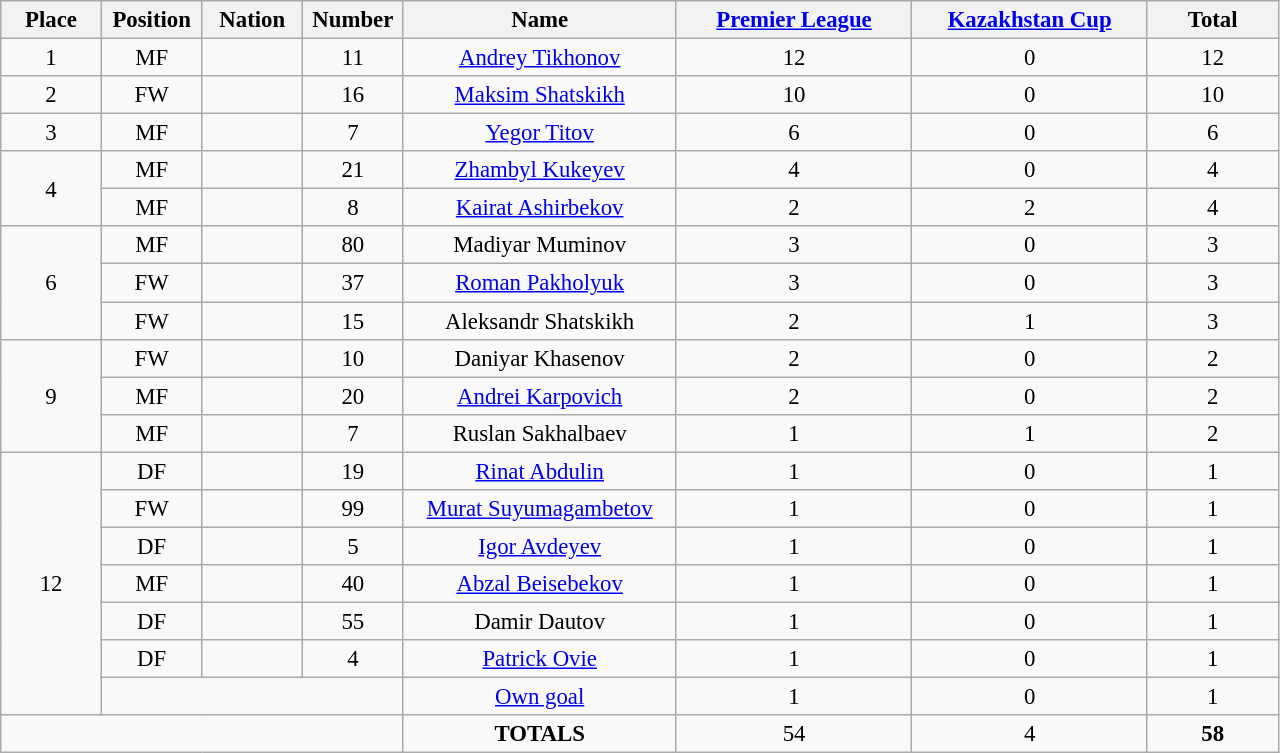<table class="wikitable" style="font-size: 95%; text-align: center;">
<tr>
<th width=60>Place</th>
<th width=60>Position</th>
<th width=60>Nation</th>
<th width=60>Number</th>
<th width=175>Name</th>
<th width=150><a href='#'>Premier League</a></th>
<th width=150><a href='#'>Kazakhstan Cup</a></th>
<th width=80><strong>Total</strong></th>
</tr>
<tr>
<td>1</td>
<td>MF</td>
<td></td>
<td>11</td>
<td><a href='#'>Andrey Tikhonov</a></td>
<td>12</td>
<td>0</td>
<td>12</td>
</tr>
<tr>
<td>2</td>
<td>FW</td>
<td></td>
<td>16</td>
<td><a href='#'>Maksim Shatskikh</a></td>
<td>10</td>
<td>0</td>
<td>10</td>
</tr>
<tr>
<td>3</td>
<td>MF</td>
<td></td>
<td>7</td>
<td><a href='#'>Yegor Titov</a></td>
<td>6</td>
<td>0</td>
<td>6</td>
</tr>
<tr>
<td rowspan="2">4</td>
<td>MF</td>
<td></td>
<td>21</td>
<td><a href='#'>Zhambyl Kukeyev</a></td>
<td>4</td>
<td>0</td>
<td>4</td>
</tr>
<tr>
<td>MF</td>
<td></td>
<td>8</td>
<td><a href='#'>Kairat Ashirbekov</a></td>
<td>2</td>
<td>2</td>
<td>4</td>
</tr>
<tr>
<td rowspan="3">6</td>
<td>MF</td>
<td></td>
<td>80</td>
<td>Madiyar Muminov</td>
<td>3</td>
<td>0</td>
<td>3</td>
</tr>
<tr>
<td>FW</td>
<td></td>
<td>37</td>
<td><a href='#'>Roman Pakholyuk</a></td>
<td>3</td>
<td>0</td>
<td>3</td>
</tr>
<tr>
<td>FW</td>
<td></td>
<td>15</td>
<td>Aleksandr Shatskikh</td>
<td>2</td>
<td>1</td>
<td>3</td>
</tr>
<tr>
<td rowspan="3">9</td>
<td>FW</td>
<td></td>
<td>10</td>
<td>Daniyar Khasenov</td>
<td>2</td>
<td>0</td>
<td>2</td>
</tr>
<tr>
<td>MF</td>
<td></td>
<td>20</td>
<td><a href='#'>Andrei Karpovich</a></td>
<td>2</td>
<td>0</td>
<td>2</td>
</tr>
<tr>
<td>MF</td>
<td></td>
<td>7</td>
<td>Ruslan Sakhalbaev</td>
<td>1</td>
<td>1</td>
<td>2</td>
</tr>
<tr>
<td rowspan="7">12</td>
<td>DF</td>
<td></td>
<td>19</td>
<td><a href='#'>Rinat Abdulin</a></td>
<td>1</td>
<td>0</td>
<td>1</td>
</tr>
<tr>
<td>FW</td>
<td></td>
<td>99</td>
<td><a href='#'>Murat Suyumagambetov</a></td>
<td>1</td>
<td>0</td>
<td>1</td>
</tr>
<tr>
<td>DF</td>
<td></td>
<td>5</td>
<td><a href='#'>Igor Avdeyev</a></td>
<td>1</td>
<td>0</td>
<td>1</td>
</tr>
<tr>
<td>MF</td>
<td></td>
<td>40</td>
<td><a href='#'>Abzal Beisebekov</a></td>
<td>1</td>
<td>0</td>
<td>1</td>
</tr>
<tr>
<td>DF</td>
<td></td>
<td>55</td>
<td>Damir Dautov</td>
<td>1</td>
<td>0</td>
<td>1</td>
</tr>
<tr>
<td>DF</td>
<td></td>
<td>4</td>
<td><a href='#'>Patrick Ovie</a></td>
<td>1</td>
<td>0</td>
<td>1</td>
</tr>
<tr>
<td colspan="3"></td>
<td><a href='#'>Own goal</a></td>
<td>1</td>
<td>0</td>
<td>1</td>
</tr>
<tr>
<td colspan="4"></td>
<td><strong>TOTALS</strong></td>
<td>54</td>
<td>4</td>
<td><strong>58</strong></td>
</tr>
</table>
